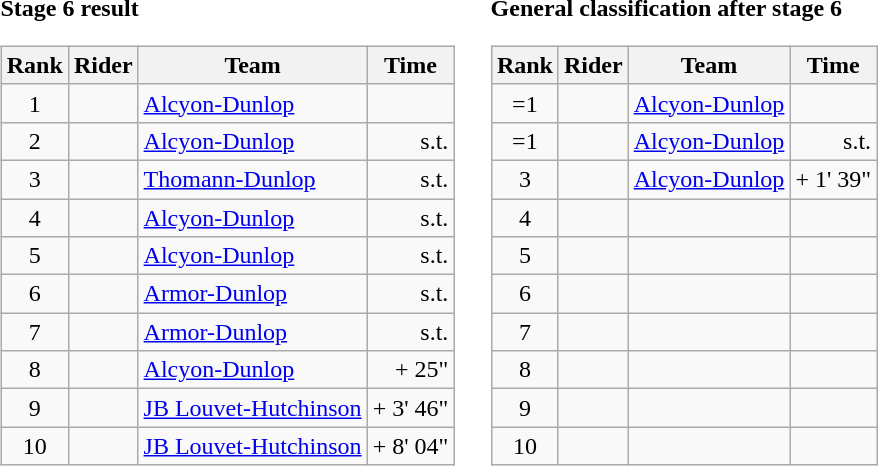<table>
<tr>
<td><strong>Stage 6 result</strong><br><table class="wikitable">
<tr>
<th scope="col">Rank</th>
<th scope="col">Rider</th>
<th scope="col">Team</th>
<th scope="col">Time</th>
</tr>
<tr>
<td style="text-align:center;">1</td>
<td></td>
<td><a href='#'>Alcyon-Dunlop</a></td>
<td style="text-align:right;"></td>
</tr>
<tr>
<td style="text-align:center;">2</td>
<td></td>
<td><a href='#'>Alcyon-Dunlop</a></td>
<td style="text-align:right;">s.t.</td>
</tr>
<tr>
<td style="text-align:center;">3</td>
<td></td>
<td><a href='#'>Thomann-Dunlop</a></td>
<td style="text-align:right;">s.t.</td>
</tr>
<tr>
<td style="text-align:center;">4</td>
<td></td>
<td><a href='#'>Alcyon-Dunlop</a></td>
<td style="text-align:right;">s.t.</td>
</tr>
<tr>
<td style="text-align:center;">5</td>
<td></td>
<td><a href='#'>Alcyon-Dunlop</a></td>
<td style="text-align:right;">s.t.</td>
</tr>
<tr>
<td style="text-align:center;">6</td>
<td></td>
<td><a href='#'>Armor-Dunlop</a></td>
<td style="text-align:right;">s.t.</td>
</tr>
<tr>
<td style="text-align:center;">7</td>
<td></td>
<td><a href='#'>Armor-Dunlop</a></td>
<td style="text-align:right;">s.t.</td>
</tr>
<tr>
<td style="text-align:center;">8</td>
<td></td>
<td><a href='#'>Alcyon-Dunlop</a></td>
<td style="text-align:right;">+ 25"</td>
</tr>
<tr>
<td style="text-align:center;">9</td>
<td></td>
<td><a href='#'>JB Louvet-Hutchinson</a></td>
<td style="text-align:right;">+ 3' 46"</td>
</tr>
<tr>
<td style="text-align:center;">10</td>
<td></td>
<td><a href='#'>JB Louvet-Hutchinson</a></td>
<td style="text-align:right;">+ 8' 04"</td>
</tr>
</table>
</td>
<td></td>
<td><strong>General classification after stage 6</strong><br><table class="wikitable">
<tr>
<th scope="col">Rank</th>
<th scope="col">Rider</th>
<th scope="col">Team</th>
<th scope="col">Time</th>
</tr>
<tr>
<td style="text-align:center;">=1</td>
<td></td>
<td><a href='#'>Alcyon-Dunlop</a></td>
<td style="text-align:right;"></td>
</tr>
<tr>
<td style="text-align:center;">=1</td>
<td></td>
<td><a href='#'>Alcyon-Dunlop</a></td>
<td style="text-align:right;">s.t.</td>
</tr>
<tr>
<td style="text-align:center;">3</td>
<td></td>
<td><a href='#'>Alcyon-Dunlop</a></td>
<td style="text-align:right;">+ 1' 39"</td>
</tr>
<tr>
<td style="text-align:center;">4</td>
<td></td>
<td></td>
<td></td>
</tr>
<tr>
<td style="text-align:center;">5</td>
<td></td>
<td></td>
<td></td>
</tr>
<tr>
<td style="text-align:center;">6</td>
<td></td>
<td></td>
<td></td>
</tr>
<tr>
<td style="text-align:center;">7</td>
<td></td>
<td></td>
<td></td>
</tr>
<tr>
<td style="text-align:center;">8</td>
<td></td>
<td></td>
<td></td>
</tr>
<tr>
<td style="text-align:center;">9</td>
<td></td>
<td></td>
<td></td>
</tr>
<tr>
<td style="text-align:center;">10</td>
<td></td>
<td></td>
<td></td>
</tr>
</table>
</td>
</tr>
</table>
